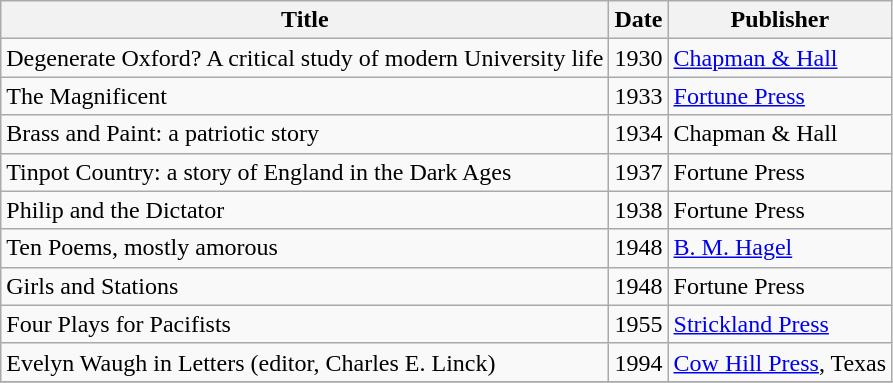<table class="wikitable" border="1">
<tr>
<th>Title</th>
<th>Date</th>
<th>Publisher</th>
</tr>
<tr>
<td>Degenerate Oxford? A critical study of modern University life</td>
<td>1930</td>
<td><a href='#'>Chapman & Hall</a></td>
</tr>
<tr>
<td>The Magnificent</td>
<td>1933</td>
<td><a href='#'>Fortune Press</a></td>
</tr>
<tr>
<td>Brass and Paint: a patriotic story</td>
<td>1934</td>
<td>Chapman & Hall</td>
</tr>
<tr>
<td>Tinpot Country: a story of England in the Dark Ages</td>
<td>1937</td>
<td>Fortune Press</td>
</tr>
<tr>
<td>Philip and the Dictator</td>
<td>1938</td>
<td>Fortune Press</td>
</tr>
<tr>
<td>Ten Poems, mostly amorous</td>
<td>1948</td>
<td><a href='#'>B. M. Hagel</a></td>
</tr>
<tr>
<td>Girls and Stations</td>
<td>1948</td>
<td>Fortune Press</td>
</tr>
<tr>
<td>Four Plays for Pacifists</td>
<td>1955</td>
<td><a href='#'>Strickland Press</a></td>
</tr>
<tr>
<td>Evelyn Waugh in Letters (editor, Charles E. Linck)</td>
<td>1994</td>
<td><a href='#'>Cow Hill Press</a>, Texas</td>
</tr>
<tr>
</tr>
</table>
